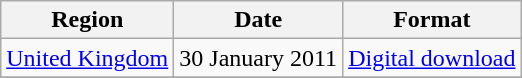<table class=wikitable>
<tr>
<th>Region</th>
<th>Date</th>
<th>Format</th>
</tr>
<tr>
<td><a href='#'>United Kingdom</a></td>
<td>30 January 2011</td>
<td><a href='#'>Digital download</a></td>
</tr>
<tr>
</tr>
</table>
